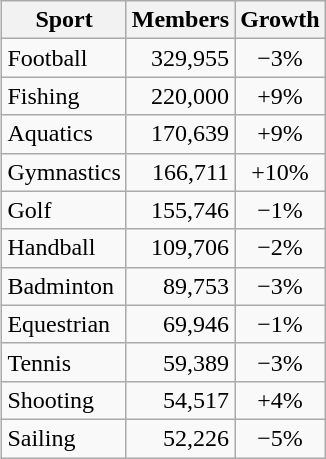<table class="wikitable" style="float:right;">
<tr>
<th>Sport</th>
<th>Members</th>
<th>Growth</th>
</tr>
<tr>
<td>Football</td>
<td style="text-align:right;">329,955</td>
<td style="text-align:center;"> −3%</td>
</tr>
<tr>
<td>Fishing</td>
<td style="text-align:right;">220,000</td>
<td style="text-align:center;"> +9%</td>
</tr>
<tr>
<td>Aquatics</td>
<td style="text-align:right;">170,639</td>
<td style="text-align:center;"> +9%</td>
</tr>
<tr>
<td>Gymnastics</td>
<td style="text-align:right;">166,711</td>
<td style="text-align:center;"> +10%</td>
</tr>
<tr>
<td>Golf</td>
<td style="text-align:right;">155,746</td>
<td style="text-align:center;"> −1%</td>
</tr>
<tr>
<td>Handball</td>
<td style="text-align:right;">109,706</td>
<td style="text-align:center;"> −2%</td>
</tr>
<tr>
<td>Badminton</td>
<td style="text-align:right;">89,753</td>
<td style="text-align:center;"> −3%</td>
</tr>
<tr>
<td>Equestrian</td>
<td style="text-align:right;">69,946</td>
<td style="text-align:center;"> −1%</td>
</tr>
<tr>
<td>Tennis</td>
<td style="text-align:right;">59,389</td>
<td style="text-align:center;"> −3%</td>
</tr>
<tr>
<td>Shooting</td>
<td style="text-align:right;">54,517</td>
<td style="text-align:center;"> +4%</td>
</tr>
<tr>
<td>Sailing</td>
<td style="text-align:right;">52,226</td>
<td style="text-align:center;"> −5%</td>
</tr>
</table>
